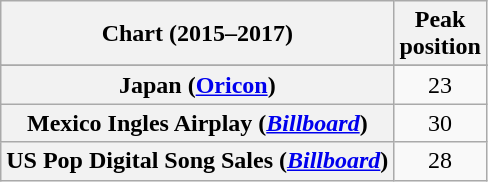<table class="wikitable sortable plainrowheaders" style="text-align:center">
<tr>
<th scope="col">Chart (2015–2017)</th>
<th scope="col">Peak<br> position</th>
</tr>
<tr>
</tr>
<tr>
<th scope="row">Japan (<a href='#'>Oricon</a>)<br></th>
<td style="text-align:center">23</td>
</tr>
<tr>
<th scope="row">Mexico Ingles Airplay (<a href='#'><em>Billboard</em></a>)</th>
<td style="text-align:center">30</td>
</tr>
<tr>
<th scope="row">US Pop Digital Song Sales (<em><a href='#'>Billboard</a></em>)</th>
<td style="text-align:center">28</td>
</tr>
</table>
